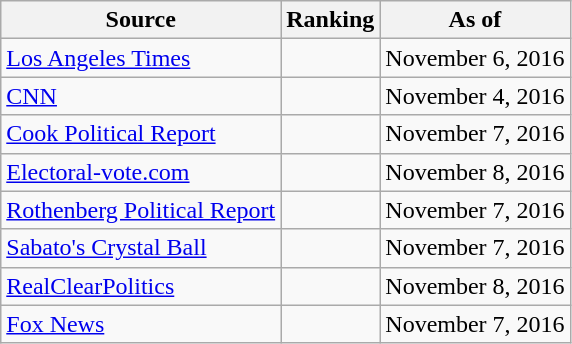<table class="wikitable" style="text-align:center">
<tr>
<th>Source</th>
<th>Ranking</th>
<th>As of</th>
</tr>
<tr>
<td align="left"><a href='#'>Los Angeles Times</a></td>
<td></td>
<td>November 6, 2016</td>
</tr>
<tr>
<td align="left"><a href='#'>CNN</a></td>
<td></td>
<td>November 4, 2016</td>
</tr>
<tr>
<td align="left"><a href='#'>Cook Political Report</a></td>
<td></td>
<td>November 7, 2016</td>
</tr>
<tr>
<td align="left"><a href='#'>Electoral-vote.com</a></td>
<td></td>
<td>November 8, 2016</td>
</tr>
<tr>
<td align=left><a href='#'>Rothenberg Political Report</a></td>
<td></td>
<td>November 7, 2016</td>
</tr>
<tr>
<td align="left"><a href='#'>Sabato's Crystal Ball</a></td>
<td></td>
<td>November 7, 2016</td>
</tr>
<tr>
<td align="left"><a href='#'>RealClearPolitics</a></td>
<td></td>
<td>November 8, 2016</td>
</tr>
<tr>
<td align="left"><a href='#'>Fox News</a></td>
<td></td>
<td>November 7, 2016</td>
</tr>
</table>
